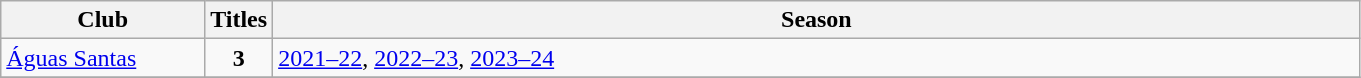<table class="wikitable sortable">
<tr>
<th width="15%">Club</th>
<th width="5%">Titles</th>
<th width="80%">Season</th>
</tr>
<tr>
<td><a href='#'>Águas Santas</a></td>
<td align=center><strong>3</strong></td>
<td><a href='#'>2021–22</a>, <a href='#'>2022–23</a>, <a href='#'>2023–24</a></td>
</tr>
<tr>
</tr>
</table>
